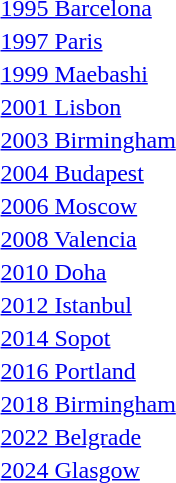<table>
<tr>
<td><a href='#'>1995 Barcelona</a><br></td>
<td></td>
<td></td>
<td></td>
</tr>
<tr>
<td><a href='#'>1997 Paris</a><br></td>
<td></td>
<td></td>
<td></td>
</tr>
<tr>
<td><a href='#'>1999 Maebashi</a><br></td>
<td></td>
<td></td>
<td></td>
</tr>
<tr>
<td><a href='#'>2001 Lisbon</a><br></td>
<td></td>
<td></td>
<td></td>
</tr>
<tr>
<td><a href='#'>2003 Birmingham</a><br></td>
<td></td>
<td></td>
<td></td>
</tr>
<tr>
<td><a href='#'>2004 Budapest</a><br></td>
<td></td>
<td></td>
<td></td>
</tr>
<tr>
<td><a href='#'>2006 Moscow</a><br></td>
<td></td>
<td></td>
<td></td>
</tr>
<tr>
<td><a href='#'>2008 Valencia</a><br></td>
<td></td>
<td></td>
<td></td>
</tr>
<tr>
<td><a href='#'>2010 Doha</a><br></td>
<td></td>
<td></td>
<td></td>
</tr>
<tr>
<td><a href='#'>2012 Istanbul</a><br></td>
<td></td>
<td></td>
<td></td>
</tr>
<tr>
<td><a href='#'>2014 Sopot</a><br></td>
<td></td>
<td></td>
<td></td>
</tr>
<tr>
<td><a href='#'>2016 Portland</a><br></td>
<td></td>
<td></td>
<td></td>
</tr>
<tr>
<td><a href='#'>2018 Birmingham</a><br></td>
<td></td>
<td></td>
<td></td>
</tr>
<tr>
<td><a href='#'>2022 Belgrade</a><br></td>
<td></td>
<td></td>
<td></td>
</tr>
<tr>
<td><a href='#'>2024 Glasgow</a><br></td>
<td></td>
<td></td>
<td></td>
</tr>
</table>
